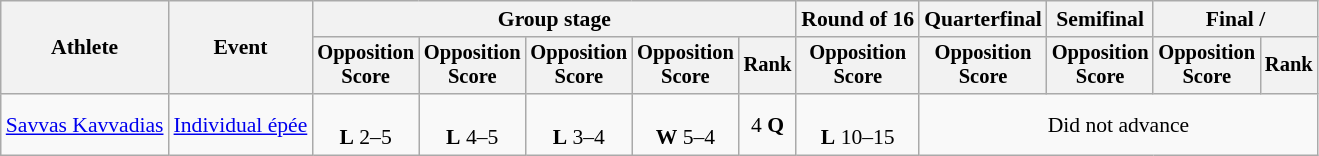<table class=wikitable style="font-size:90%">
<tr>
<th rowspan=2>Athlete</th>
<th rowspan=2>Event</th>
<th colspan=5>Group stage</th>
<th>Round of 16</th>
<th>Quarterfinal</th>
<th>Semifinal</th>
<th colspan=2>Final / </th>
</tr>
<tr style="font-size:95%">
<th>Opposition<br>Score</th>
<th>Opposition<br>Score</th>
<th>Opposition<br>Score</th>
<th>Opposition<br>Score</th>
<th>Rank</th>
<th>Opposition<br>Score</th>
<th>Opposition<br>Score</th>
<th>Opposition<br>Score</th>
<th>Opposition<br>Score</th>
<th>Rank</th>
</tr>
<tr align=center>
<td align=left><a href='#'>Savvas Kavvadias</a></td>
<td align=left><a href='#'>Individual épée</a></td>
<td><br><strong>L</strong> 2–5</td>
<td><br><strong>L</strong> 4–5</td>
<td><br><strong>L</strong> 3–4</td>
<td><br><strong>W</strong> 5–4</td>
<td>4 <strong>Q</strong></td>
<td><br><strong>L</strong> 10–15</td>
<td colspan=4>Did not advance</td>
</tr>
</table>
